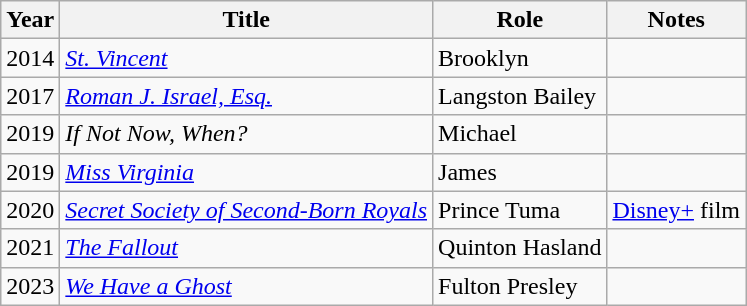<table class="wikitable sortable">
<tr>
<th>Year</th>
<th>Title</th>
<th>Role</th>
<th class="unsortable">Notes</th>
</tr>
<tr>
<td>2014</td>
<td><em><a href='#'>St. Vincent</a></em></td>
<td>Brooklyn</td>
<td></td>
</tr>
<tr>
<td>2017</td>
<td><em><a href='#'>Roman J. Israel, Esq.</a></em></td>
<td>Langston Bailey</td>
<td></td>
</tr>
<tr>
<td>2019</td>
<td><em>If Not Now, When?</em></td>
<td>Michael</td>
<td></td>
</tr>
<tr>
<td>2019</td>
<td><em><a href='#'>Miss Virginia</a></em></td>
<td>James</td>
<td></td>
</tr>
<tr>
<td>2020</td>
<td><em><a href='#'>Secret Society of Second-Born Royals</a></em></td>
<td>Prince Tuma</td>
<td><a href='#'>Disney+</a> film</td>
</tr>
<tr>
<td>2021</td>
<td><em><a href='#'>The Fallout</a></em></td>
<td>Quinton Hasland</td>
<td></td>
</tr>
<tr>
<td>2023</td>
<td><em><a href='#'>We Have a Ghost</a></em></td>
<td>Fulton Presley</td>
<td></td>
</tr>
</table>
